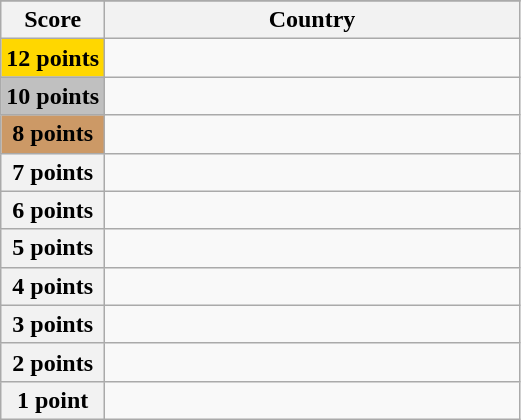<table class="wikitable">
<tr>
</tr>
<tr>
<th scope="col" width="20%">Score</th>
<th scope="col">Country</th>
</tr>
<tr>
<th scope="row" style="background:gold">12 points</th>
<td></td>
</tr>
<tr>
<th scope="row" style="background:silver">10 points</th>
<td></td>
</tr>
<tr>
<th scope="row" style="background:#CC9966">8 points</th>
<td></td>
</tr>
<tr>
<th scope="row">7 points</th>
<td></td>
</tr>
<tr>
<th scope="row">6 points</th>
<td></td>
</tr>
<tr>
<th scope="row">5 points</th>
<td></td>
</tr>
<tr>
<th scope="row">4 points</th>
<td></td>
</tr>
<tr>
<th scope="row">3 points</th>
<td></td>
</tr>
<tr>
<th scope="row">2 points</th>
<td></td>
</tr>
<tr>
<th scope="row">1 point</th>
<td></td>
</tr>
</table>
